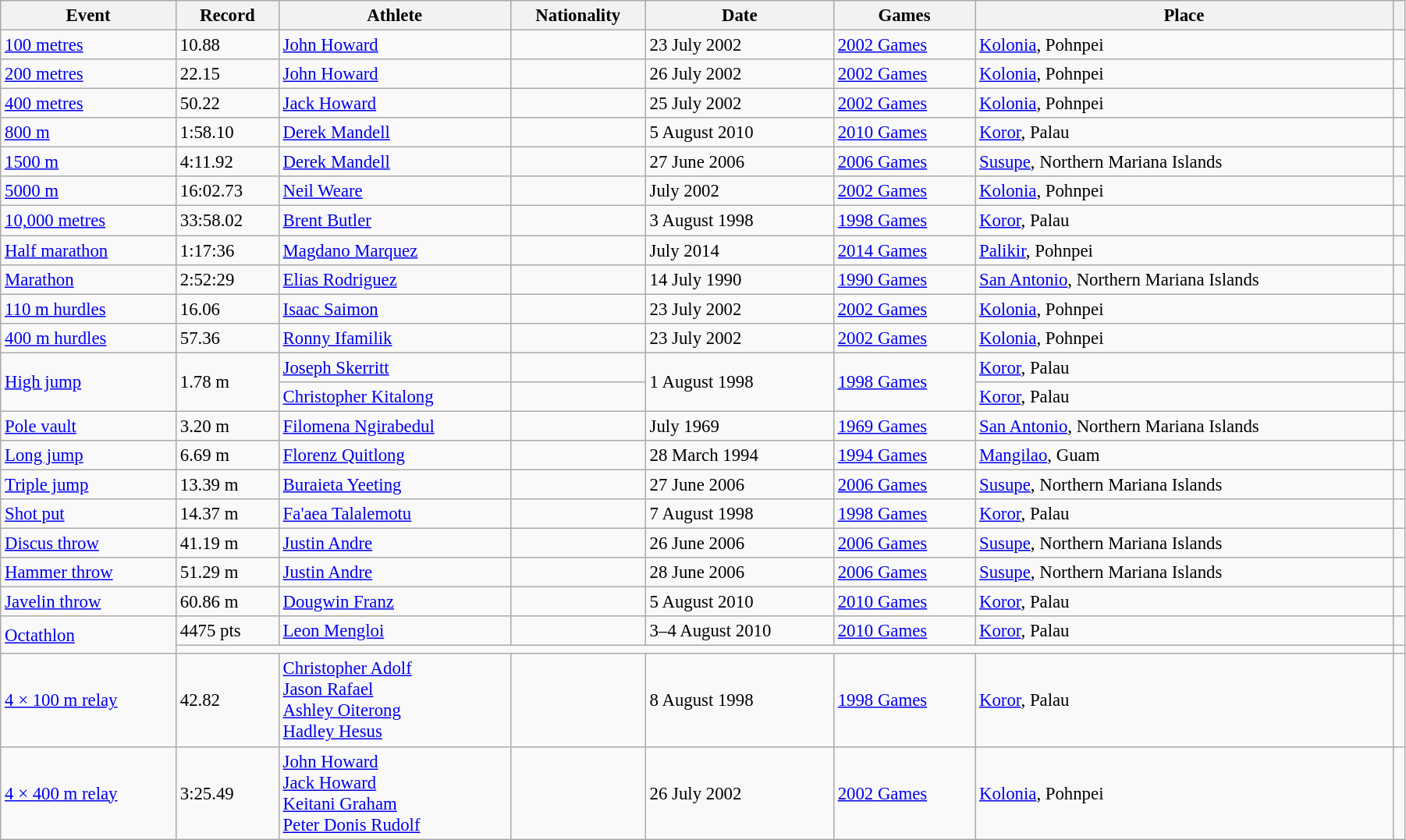<table class="wikitable" style="font-size:95%; width: 95%;">
<tr>
<th>Event</th>
<th>Record</th>
<th>Athlete</th>
<th>Nationality</th>
<th>Date</th>
<th>Games</th>
<th>Place</th>
<th></th>
</tr>
<tr>
<td><a href='#'>100 metres</a></td>
<td>10.88</td>
<td><a href='#'>John Howard</a></td>
<td></td>
<td>23 July 2002</td>
<td><a href='#'>2002 Games</a></td>
<td><a href='#'>Kolonia</a>, Pohnpei</td>
<td></td>
</tr>
<tr>
<td><a href='#'>200 metres</a></td>
<td>22.15</td>
<td><a href='#'>John Howard</a></td>
<td></td>
<td>26 July 2002</td>
<td><a href='#'>2002 Games</a></td>
<td><a href='#'>Kolonia</a>, Pohnpei</td>
<td></td>
</tr>
<tr>
<td><a href='#'>400 metres</a></td>
<td>50.22</td>
<td><a href='#'>Jack Howard</a></td>
<td></td>
<td>25 July 2002</td>
<td><a href='#'>2002 Games</a></td>
<td><a href='#'>Kolonia</a>, Pohnpei</td>
<td></td>
</tr>
<tr>
<td><a href='#'>800 m</a></td>
<td>1:58.10</td>
<td><a href='#'>Derek Mandell</a></td>
<td></td>
<td>5 August 2010</td>
<td><a href='#'>2010 Games</a></td>
<td><a href='#'>Koror</a>, Palau</td>
<td></td>
</tr>
<tr>
<td><a href='#'>1500 m</a></td>
<td>4:11.92</td>
<td><a href='#'>Derek Mandell</a></td>
<td></td>
<td>27 June 2006</td>
<td><a href='#'>2006 Games</a></td>
<td><a href='#'>Susupe</a>, Northern Mariana Islands</td>
<td></td>
</tr>
<tr>
<td><a href='#'>5000 m</a></td>
<td>16:02.73</td>
<td><a href='#'>Neil Weare</a></td>
<td></td>
<td>July 2002</td>
<td><a href='#'>2002 Games</a></td>
<td><a href='#'>Kolonia</a>, Pohnpei</td>
<td></td>
</tr>
<tr>
<td><a href='#'>10,000 metres</a></td>
<td>33:58.02</td>
<td><a href='#'>Brent Butler</a></td>
<td></td>
<td>3 August 1998</td>
<td><a href='#'>1998 Games</a></td>
<td><a href='#'>Koror</a>, Palau</td>
<td></td>
</tr>
<tr>
<td><a href='#'>Half marathon</a></td>
<td>1:17:36</td>
<td><a href='#'>Magdano Marquez</a></td>
<td></td>
<td>July 2014</td>
<td><a href='#'>2014 Games</a></td>
<td><a href='#'>Palikir</a>, Pohnpei</td>
<td></td>
</tr>
<tr>
<td><a href='#'>Marathon</a></td>
<td>2:52:29</td>
<td><a href='#'>Elias Rodriguez</a></td>
<td></td>
<td>14 July 1990</td>
<td><a href='#'>1990 Games</a></td>
<td><a href='#'>San Antonio</a>, Northern Mariana Islands</td>
<td></td>
</tr>
<tr>
<td><a href='#'>110 m hurdles</a></td>
<td>16.06</td>
<td><a href='#'>Isaac Saimon</a></td>
<td></td>
<td>23 July 2002</td>
<td><a href='#'>2002 Games</a></td>
<td><a href='#'>Kolonia</a>, Pohnpei</td>
<td></td>
</tr>
<tr>
<td><a href='#'>400 m hurdles</a></td>
<td>57.36</td>
<td><a href='#'>Ronny Ifamilik</a></td>
<td></td>
<td>23 July 2002</td>
<td><a href='#'>2002 Games</a></td>
<td><a href='#'>Kolonia</a>, Pohnpei</td>
<td></td>
</tr>
<tr>
<td rowspan=2><a href='#'>High jump</a></td>
<td rowspan=2>1.78 m</td>
<td><a href='#'>Joseph Skerritt</a></td>
<td></td>
<td rowspan=2>1 August 1998</td>
<td rowspan=2><a href='#'>1998 Games</a></td>
<td><a href='#'>Koror</a>, Palau</td>
<td></td>
</tr>
<tr>
<td><a href='#'>Christopher Kitalong</a></td>
<td></td>
<td><a href='#'>Koror</a>, Palau</td>
<td></td>
</tr>
<tr>
<td><a href='#'>Pole vault</a></td>
<td>3.20 m</td>
<td><a href='#'>Filomena Ngirabedul</a></td>
<td></td>
<td>July 1969</td>
<td><a href='#'>1969 Games</a></td>
<td><a href='#'>San Antonio</a>, Northern Mariana Islands</td>
<td></td>
</tr>
<tr>
<td><a href='#'>Long jump</a></td>
<td>6.69 m</td>
<td><a href='#'>Florenz Quitlong</a></td>
<td></td>
<td>28 March 1994</td>
<td><a href='#'>1994 Games</a></td>
<td><a href='#'>Mangilao</a>, Guam</td>
<td></td>
</tr>
<tr>
<td><a href='#'>Triple jump</a></td>
<td>13.39 m</td>
<td><a href='#'>Buraieta Yeeting</a></td>
<td></td>
<td>27 June 2006</td>
<td><a href='#'>2006 Games</a></td>
<td><a href='#'>Susupe</a>, Northern Mariana Islands</td>
<td></td>
</tr>
<tr>
<td><a href='#'>Shot put</a></td>
<td>14.37 m</td>
<td><a href='#'>Fa'aea Talalemotu</a></td>
<td></td>
<td>7 August 1998</td>
<td><a href='#'>1998 Games</a></td>
<td><a href='#'>Koror</a>, Palau</td>
<td></td>
</tr>
<tr>
<td><a href='#'>Discus throw</a></td>
<td>41.19 m</td>
<td><a href='#'>Justin Andre</a></td>
<td></td>
<td>26 June 2006</td>
<td><a href='#'>2006 Games</a></td>
<td><a href='#'>Susupe</a>, Northern Mariana Islands</td>
<td></td>
</tr>
<tr>
<td><a href='#'>Hammer throw</a></td>
<td>51.29 m</td>
<td><a href='#'>Justin Andre</a></td>
<td></td>
<td>28 June 2006</td>
<td><a href='#'>2006 Games</a></td>
<td><a href='#'>Susupe</a>, Northern Mariana Islands</td>
<td></td>
</tr>
<tr>
<td><a href='#'>Javelin throw</a></td>
<td>60.86 m</td>
<td><a href='#'>Dougwin Franz</a></td>
<td></td>
<td>5 August 2010</td>
<td><a href='#'>2010 Games</a></td>
<td><a href='#'>Koror</a>, Palau</td>
<td></td>
</tr>
<tr>
<td rowspan=2><a href='#'>Octathlon</a></td>
<td>4475 pts</td>
<td><a href='#'>Leon Mengloi</a></td>
<td></td>
<td>3–4 August 2010</td>
<td><a href='#'>2010 Games</a></td>
<td><a href='#'>Koror</a>, Palau</td>
<td></td>
</tr>
<tr>
<td colspan=6></td>
</tr>
<tr>
<td><a href='#'>4 × 100 m relay</a></td>
<td>42.82</td>
<td><a href='#'>Christopher Adolf</a><br><a href='#'>Jason Rafael</a><br><a href='#'>Ashley Oiterong</a><br><a href='#'>Hadley Hesus</a></td>
<td></td>
<td>8 August 1998</td>
<td><a href='#'>1998 Games</a></td>
<td><a href='#'>Koror</a>, Palau</td>
<td></td>
</tr>
<tr>
<td><a href='#'>4 × 400 m relay</a></td>
<td>3:25.49</td>
<td><a href='#'>John Howard</a><br><a href='#'>Jack Howard</a><br><a href='#'>Keitani Graham</a><br><a href='#'>Peter Donis Rudolf</a></td>
<td></td>
<td>26 July 2002</td>
<td><a href='#'>2002 Games</a></td>
<td><a href='#'>Kolonia</a>, Pohnpei</td>
<td></td>
</tr>
</table>
